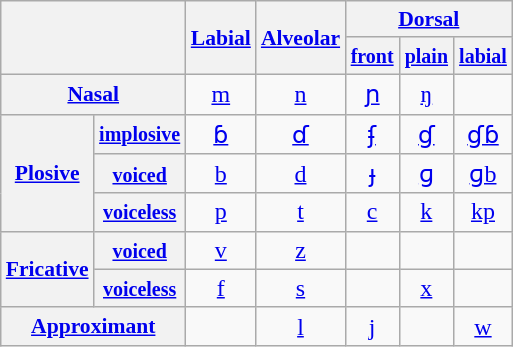<table class="IPA wikitable" style="text-align:center">
<tr style="font-size:90%">
<th colspan="2" rowspan="2"></th>
<th rowspan="2"><a href='#'>Labial</a></th>
<th rowspan="2"><a href='#'>Alveolar</a></th>
<th colspan="3"><a href='#'>Dorsal</a></th>
</tr>
<tr>
<th><small><a href='#'>front</a></small></th>
<th><small><a href='#'>plain</a></small></th>
<th><small><a href='#'>labial</a></small></th>
</tr>
<tr>
<th colspan="2" style="font-size:90%"><a href='#'>Nasal</a></th>
<td><a href='#'>m</a></td>
<td><a href='#'>n</a></td>
<td><a href='#'>ɲ</a></td>
<td><a href='#'>ŋ</a></td>
<td></td>
</tr>
<tr>
<th rowspan="3" style="font-size:90%"><a href='#'>Plosive</a></th>
<th><small><a href='#'>implosive</a></small></th>
<td><a href='#'>ɓ</a></td>
<td><a href='#'>ɗ</a></td>
<td><a href='#'>ʄ</a></td>
<td><a href='#'>ɠ</a></td>
<td><a href='#'>ɠɓ</a></td>
</tr>
<tr>
<th><small><a href='#'>voiced</a></small></th>
<td><a href='#'>b</a></td>
<td><a href='#'>d</a></td>
<td><a href='#'>ɟ</a></td>
<td><a href='#'>ɡ</a></td>
<td><a href='#'>ɡb</a></td>
</tr>
<tr>
<th><small><a href='#'>voiceless</a></small></th>
<td><a href='#'>p</a></td>
<td><a href='#'>t</a></td>
<td><a href='#'>c</a></td>
<td><a href='#'>k</a></td>
<td><a href='#'>kp</a></td>
</tr>
<tr>
<th rowspan="2" style="font-size:90%"><a href='#'>Fricative</a></th>
<th><small><a href='#'>voiced</a></small></th>
<td><a href='#'>v</a></td>
<td><a href='#'>z</a></td>
<td></td>
<td></td>
<td></td>
</tr>
<tr>
<th><small><a href='#'>voiceless</a></small></th>
<td><a href='#'>f</a></td>
<td><a href='#'>s</a></td>
<td></td>
<td><a href='#'>x</a></td>
<td></td>
</tr>
<tr>
<th colspan="2" style="font-size:90%"><a href='#'>Approximant</a></th>
<td></td>
<td><a href='#'>l</a></td>
<td><a href='#'>j</a></td>
<td></td>
<td><a href='#'>w</a></td>
</tr>
</table>
